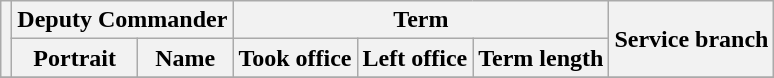<table class="wikitable sortable">
<tr>
<th rowspan=2></th>
<th colspan=2>Deputy Commander</th>
<th colspan=3>Term</th>
<th rowspan=2>Service branch</th>
</tr>
<tr>
<th>Portrait</th>
<th>Name</th>
<th>Took office</th>
<th>Left office</th>
<th>Term length</th>
</tr>
<tr>
</tr>
</table>
